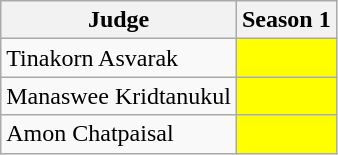<table class="wikitable">
<tr>
<th>Judge</th>
<th>Season 1</th>
</tr>
<tr>
<td>Tinakorn Asvarak</td>
<td style="text-align:center; background:yellow;"></td>
</tr>
<tr>
<td>Manaswee Kridtanukul</td>
<td style="text-align:center; background:yellow"></td>
</tr>
<tr>
<td>Amon Chatpaisal</td>
<td style="text-align:center; background:yellow;"></td>
</tr>
</table>
